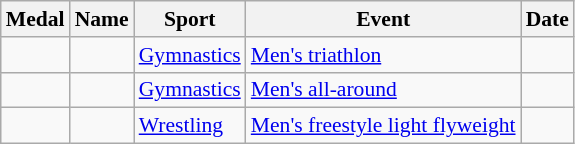<table class="wikitable sortable" style="font-size:90%">
<tr>
<th>Medal</th>
<th>Name</th>
<th>Sport</th>
<th>Event</th>
<th>Date</th>
</tr>
<tr>
<td></td>
<td></td>
<td><a href='#'>Gymnastics</a></td>
<td><a href='#'>Men's triathlon</a></td>
<td></td>
</tr>
<tr>
<td></td>
<td></td>
<td><a href='#'>Gymnastics</a></td>
<td><a href='#'>Men's all-around</a></td>
<td></td>
</tr>
<tr>
<td></td>
<td></td>
<td><a href='#'>Wrestling</a></td>
<td><a href='#'>Men's freestyle light flyweight</a></td>
<td></td>
</tr>
</table>
